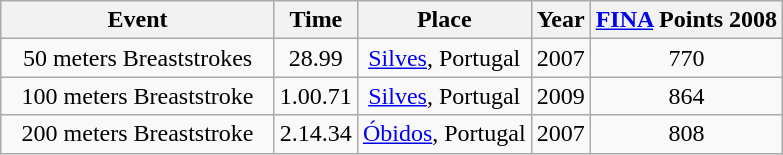<table class="wikitable" style="text-align:center">
<tr>
<th width="175">Event</th>
<th>Time</th>
<th>Place</th>
<th>Year</th>
<th><a href='#'>FINA</a> Points 2008</th>
</tr>
<tr>
<td>50 meters Breaststrokes</td>
<td>28.99</td>
<td><a href='#'>Silves</a>, Portugal</td>
<td>2007</td>
<td>770</td>
</tr>
<tr>
<td>100 meters Breaststroke</td>
<td>1.00.71</td>
<td><a href='#'>Silves</a>, Portugal</td>
<td>2009</td>
<td>864</td>
</tr>
<tr>
<td>200 meters Breaststroke</td>
<td>2.14.34</td>
<td><a href='#'>Óbidos</a>, Portugal</td>
<td>2007</td>
<td>808</td>
</tr>
</table>
